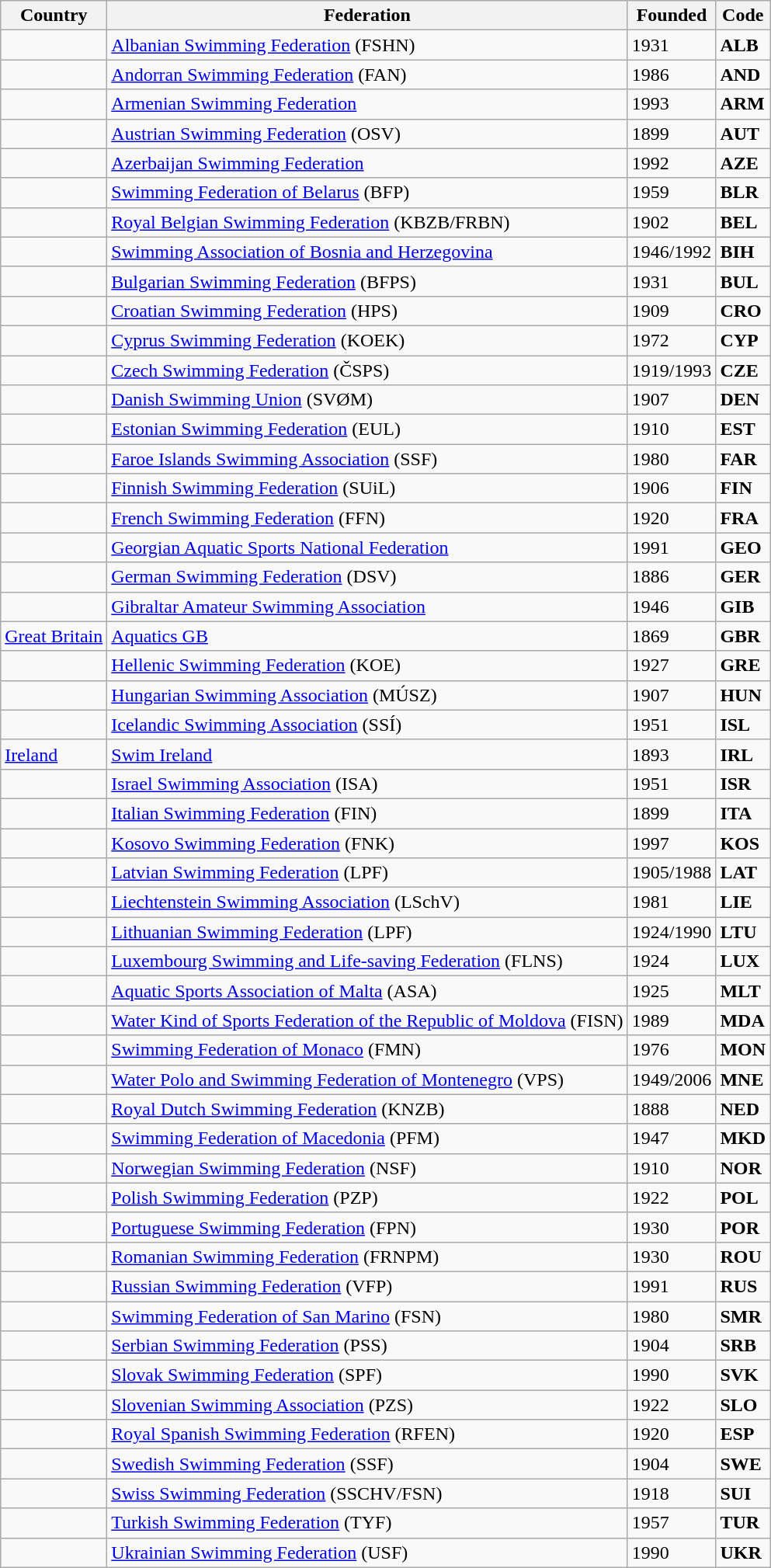<table class="wikitable sortable">
<tr>
<th>Country</th>
<th>Federation</th>
<th>Founded</th>
<th>Code</th>
</tr>
<tr>
<td></td>
<td><a href='#'>Albanian Swimming Federation</a> (FSHN)</td>
<td>1931</td>
<td><strong>ALB</strong></td>
</tr>
<tr>
<td></td>
<td><a href='#'>Andorran Swimming Federation</a> (FAN)</td>
<td>1986</td>
<td><strong>AND</strong></td>
</tr>
<tr>
<td></td>
<td><a href='#'>Armenian Swimming Federation</a></td>
<td>1993</td>
<td><strong>ARM</strong></td>
</tr>
<tr>
<td></td>
<td><a href='#'>Austrian Swimming Federation</a> (OSV)</td>
<td>1899</td>
<td><strong>AUT</strong></td>
</tr>
<tr>
<td></td>
<td><a href='#'>Azerbaijan Swimming Federation</a></td>
<td>1992</td>
<td><strong>AZE</strong></td>
</tr>
<tr>
<td></td>
<td><a href='#'>Swimming Federation of Belarus</a> (BFP)</td>
<td>1959</td>
<td><strong>BLR</strong></td>
</tr>
<tr>
<td></td>
<td><a href='#'>Royal Belgian Swimming Federation</a> (KBZB/FRBN)</td>
<td>1902</td>
<td><strong>BEL</strong></td>
</tr>
<tr>
<td></td>
<td><a href='#'>Swimming Association of Bosnia and Herzegovina</a></td>
<td>1946/1992</td>
<td><strong>BIH</strong></td>
</tr>
<tr>
<td></td>
<td><a href='#'>Bulgarian Swimming Federation</a> (BFPS)</td>
<td>1931</td>
<td><strong>BUL</strong></td>
</tr>
<tr>
<td></td>
<td><a href='#'>Croatian Swimming Federation</a> (HPS)</td>
<td>1909</td>
<td><strong>CRO</strong></td>
</tr>
<tr>
<td></td>
<td><a href='#'>Cyprus Swimming Federation</a> (KOEK)</td>
<td>1972</td>
<td><strong>CYP</strong></td>
</tr>
<tr>
<td></td>
<td><a href='#'>Czech Swimming Federation</a> (ČSPS)</td>
<td>1919/1993</td>
<td><strong>CZE</strong></td>
</tr>
<tr>
<td> </td>
<td><a href='#'>Danish Swimming Union</a> (SVØM)</td>
<td>1907</td>
<td><strong>DEN</strong></td>
</tr>
<tr>
<td></td>
<td><a href='#'>Estonian Swimming Federation</a> (EUL)</td>
<td>1910</td>
<td><strong>EST</strong></td>
</tr>
<tr>
<td></td>
<td><a href='#'>Faroe Islands Swimming Association</a> (SSF)</td>
<td>1980</td>
<td><strong>FAR</strong></td>
</tr>
<tr>
<td></td>
<td><a href='#'>Finnish Swimming Federation</a> (SUiL)</td>
<td>1906</td>
<td><strong>FIN</strong></td>
</tr>
<tr>
<td></td>
<td><a href='#'>French Swimming Federation</a> (FFN)</td>
<td>1920</td>
<td><strong>FRA</strong></td>
</tr>
<tr>
<td></td>
<td><a href='#'>Georgian Aquatic Sports National Federation</a></td>
<td>1991</td>
<td><strong>GEO</strong></td>
</tr>
<tr>
<td></td>
<td><a href='#'>German Swimming Federation</a> (DSV)</td>
<td>1886</td>
<td><strong>GER</strong></td>
</tr>
<tr>
<td></td>
<td><a href='#'>Gibraltar Amateur Swimming Association</a></td>
<td>1946</td>
<td><strong>GIB</strong></td>
</tr>
<tr>
<td> <a href='#'>Great Britain</a></td>
<td><a href='#'>Aquatics GB</a></td>
<td>1869</td>
<td><strong>GBR</strong></td>
</tr>
<tr>
<td></td>
<td><a href='#'>Hellenic Swimming Federation</a> (KOE)</td>
<td>1927</td>
<td><strong>GRE</strong></td>
</tr>
<tr>
<td></td>
<td><a href='#'>Hungarian Swimming Association</a> (MÚSZ)</td>
<td>1907</td>
<td><strong>HUN</strong></td>
</tr>
<tr>
<td></td>
<td><a href='#'>Icelandic Swimming Association</a> (SSÍ)</td>
<td>1951</td>
<td><strong>ISL</strong></td>
</tr>
<tr>
<td> <a href='#'>Ireland</a></td>
<td><a href='#'>Swim Ireland</a></td>
<td>1893</td>
<td><strong>IRL</strong></td>
</tr>
<tr>
<td></td>
<td><a href='#'>Israel Swimming Association</a> (ISA)</td>
<td>1951</td>
<td><strong>ISR</strong></td>
</tr>
<tr>
<td></td>
<td><a href='#'>Italian Swimming Federation</a> (FIN)</td>
<td>1899</td>
<td><strong>ITA</strong></td>
</tr>
<tr>
<td> </td>
<td><a href='#'>Kosovo Swimming Federation</a> (FNK)</td>
<td>1997</td>
<td><strong>KOS</strong></td>
</tr>
<tr>
<td></td>
<td><a href='#'>Latvian Swimming Federation</a> (LPF)</td>
<td>1905/1988</td>
<td><strong>LAT</strong></td>
</tr>
<tr>
<td></td>
<td><a href='#'>Liechtenstein Swimming Association</a> (LSchV)</td>
<td>1981</td>
<td><strong>LIE</strong></td>
</tr>
<tr>
<td></td>
<td><a href='#'>Lithuanian Swimming Federation</a> (LPF)</td>
<td>1924/1990</td>
<td><strong>LTU</strong></td>
</tr>
<tr>
<td></td>
<td><a href='#'>Luxembourg Swimming and Life-saving Federation</a> (FLNS)</td>
<td>1924</td>
<td><strong>LUX</strong></td>
</tr>
<tr>
<td></td>
<td><a href='#'>Aquatic Sports Association of Malta</a> (ASA)</td>
<td>1925</td>
<td><strong>MLT</strong></td>
</tr>
<tr>
<td></td>
<td><a href='#'>Water Kind of Sports Federation of the Republic of Moldova</a> (FISN)</td>
<td>1989</td>
<td><strong>MDA</strong></td>
</tr>
<tr>
<td></td>
<td><a href='#'>Swimming Federation of Monaco</a> (FMN)</td>
<td>1976</td>
<td><strong>MON</strong></td>
</tr>
<tr>
<td></td>
<td><a href='#'>Water Polo and Swimming Federation of Montenegro</a> (VPS)</td>
<td>1949/2006</td>
<td><strong>MNE</strong></td>
</tr>
<tr>
<td></td>
<td><a href='#'>Royal Dutch Swimming Federation</a> (KNZB)</td>
<td>1888</td>
<td><strong>NED</strong></td>
</tr>
<tr>
<td></td>
<td><a href='#'>Swimming Federation of Macedonia</a> (PFM)</td>
<td>1947</td>
<td><strong>MKD</strong></td>
</tr>
<tr>
<td></td>
<td><a href='#'>Norwegian Swimming Federation</a> (NSF)</td>
<td>1910</td>
<td><strong>NOR</strong></td>
</tr>
<tr>
<td></td>
<td><a href='#'>Polish Swimming Federation</a> (PZP)</td>
<td>1922</td>
<td><strong>POL</strong></td>
</tr>
<tr>
<td></td>
<td><a href='#'>Portuguese Swimming Federation</a> (FPN)</td>
<td>1930</td>
<td><strong>POR</strong></td>
</tr>
<tr>
<td></td>
<td><a href='#'>Romanian Swimming Federation</a> (FRNPM)</td>
<td>1930</td>
<td><strong>ROU</strong></td>
</tr>
<tr>
<td></td>
<td><a href='#'>Russian Swimming Federation</a> (VFP)</td>
<td>1991</td>
<td><strong>RUS</strong></td>
</tr>
<tr>
<td></td>
<td><a href='#'>Swimming Federation of San Marino</a> (FSN)</td>
<td>1980</td>
<td><strong>SMR</strong></td>
</tr>
<tr>
<td></td>
<td><a href='#'>Serbian Swimming Federation</a> (PSS)</td>
<td>1904</td>
<td><strong>SRB</strong></td>
</tr>
<tr>
<td></td>
<td><a href='#'>Slovak Swimming Federation</a> (SPF)</td>
<td>1990</td>
<td><strong>SVK</strong></td>
</tr>
<tr>
<td></td>
<td><a href='#'>Slovenian Swimming Association</a> (PZS)</td>
<td>1922</td>
<td><strong>SLO</strong></td>
</tr>
<tr>
<td></td>
<td><a href='#'>Royal Spanish Swimming Federation</a> (RFEN)</td>
<td>1920</td>
<td><strong>ESP</strong></td>
</tr>
<tr>
<td></td>
<td><a href='#'>Swedish Swimming Federation</a> (SSF)</td>
<td>1904</td>
<td><strong>SWE</strong></td>
</tr>
<tr>
<td></td>
<td><a href='#'>Swiss Swimming Federation</a> (SSCHV/FSN)</td>
<td>1918</td>
<td><strong>SUI</strong></td>
</tr>
<tr>
<td></td>
<td><a href='#'>Turkish Swimming Federation</a> (TYF)</td>
<td>1957</td>
<td><strong>TUR</strong></td>
</tr>
<tr>
<td></td>
<td><a href='#'>Ukrainian Swimming Federation</a> (USF)</td>
<td>1990</td>
<td><strong>UKR</strong></td>
</tr>
</table>
